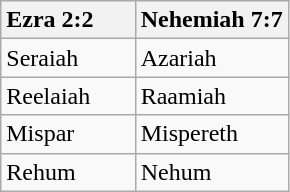<table class=wikitable>
<tr>
<th>Ezra 2:2      </th>
<th>Nehemiah 7:7</th>
</tr>
<tr>
<td>Seraiah</td>
<td>Azariah</td>
</tr>
<tr>
<td>Reelaiah</td>
<td>Raamiah</td>
</tr>
<tr>
<td>Mispar</td>
<td>Mispereth</td>
</tr>
<tr>
<td>Rehum</td>
<td>Nehum</td>
</tr>
</table>
